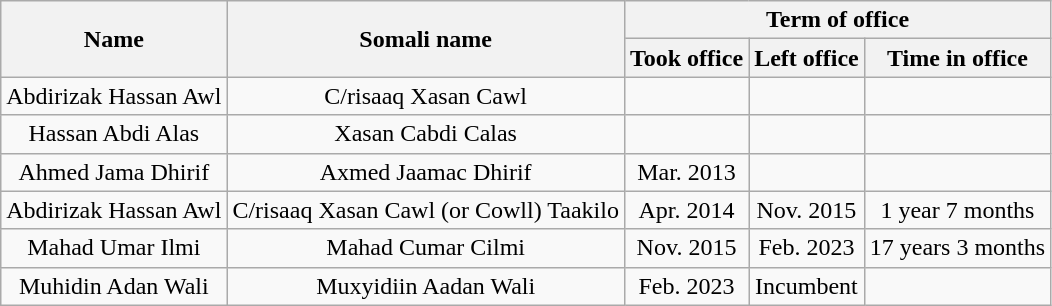<table class="wikitable" style="text-align:center">
<tr>
<th rowspan="2">Name</th>
<th rowspan="2">Somali name</th>
<th colspan="3">Term of office</th>
</tr>
<tr>
<th>Took office</th>
<th>Left office</th>
<th>Time in office</th>
</tr>
<tr>
<td>Abdirizak Hassan Awl</td>
<td>C/risaaq Xasan Cawl</td>
<td></td>
<td></td>
<td></td>
</tr>
<tr>
<td>Hassan Abdi Alas</td>
<td>Xasan Cabdi Calas</td>
<td></td>
<td></td>
<td></td>
</tr>
<tr>
<td>Ahmed Jama Dhirif</td>
<td>Axmed Jaamac Dhirif</td>
<td>Mar. 2013</td>
<td></td>
<td></td>
</tr>
<tr>
<td>Abdirizak Hassan Awl</td>
<td>C/risaaq Xasan Cawl (or Cowll) Taakilo</td>
<td>Apr. 2014</td>
<td>Nov. 2015</td>
<td>1 year 7 months</td>
</tr>
<tr>
<td>Mahad Umar Ilmi</td>
<td>Mahad Cumar Cilmi</td>
<td>Nov. 2015</td>
<td>Feb. 2023</td>
<td>17 years 3 months</td>
</tr>
<tr>
<td>Muhidin Adan Wali</td>
<td>Muxyidiin Aadan Wali</td>
<td>Feb. 2023</td>
<td>Incumbent</td>
<td></td>
</tr>
</table>
